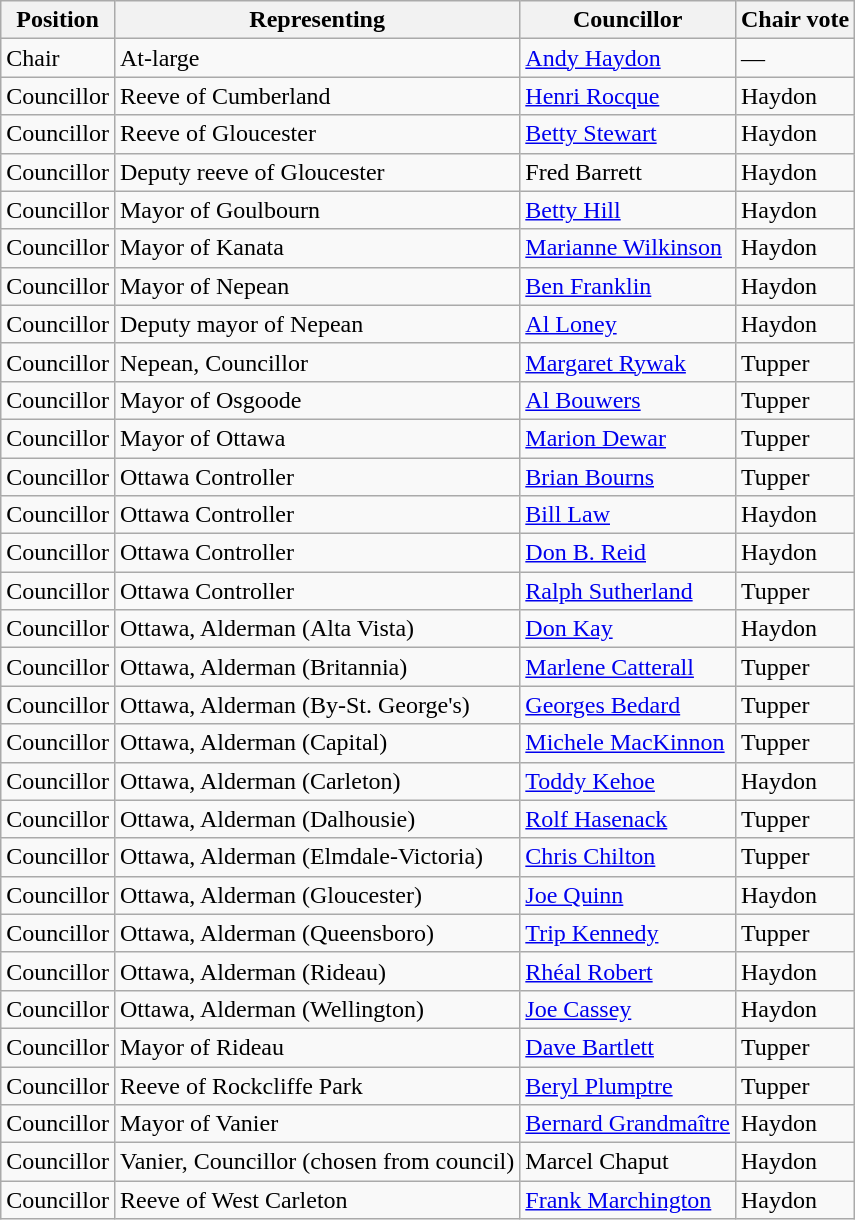<table class="wikitable">
<tr>
<th>Position</th>
<th>Representing</th>
<th>Councillor</th>
<th>Chair vote</th>
</tr>
<tr>
<td>Chair</td>
<td>At-large</td>
<td><a href='#'>Andy Haydon</a></td>
<td>—</td>
</tr>
<tr>
<td>Councillor</td>
<td>Reeve of Cumberland</td>
<td><a href='#'>Henri Rocque</a></td>
<td>Haydon</td>
</tr>
<tr>
<td>Councillor</td>
<td>Reeve of Gloucester</td>
<td><a href='#'>Betty Stewart</a></td>
<td>Haydon</td>
</tr>
<tr>
<td>Councillor</td>
<td>Deputy reeve of Gloucester</td>
<td>Fred Barrett</td>
<td>Haydon</td>
</tr>
<tr>
<td>Councillor</td>
<td>Mayor of Goulbourn</td>
<td><a href='#'>Betty Hill</a></td>
<td>Haydon</td>
</tr>
<tr>
<td>Councillor</td>
<td>Mayor of Kanata</td>
<td><a href='#'>Marianne Wilkinson</a></td>
<td>Haydon</td>
</tr>
<tr>
<td>Councillor</td>
<td>Mayor of Nepean</td>
<td><a href='#'>Ben Franklin</a></td>
<td>Haydon</td>
</tr>
<tr>
<td>Councillor</td>
<td>Deputy mayor of Nepean</td>
<td><a href='#'>Al Loney</a></td>
<td>Haydon</td>
</tr>
<tr>
<td>Councillor</td>
<td>Nepean, Councillor</td>
<td><a href='#'>Margaret Rywak</a></td>
<td>Tupper</td>
</tr>
<tr>
<td>Councillor</td>
<td>Mayor of Osgoode</td>
<td><a href='#'>Al Bouwers</a></td>
<td>Tupper</td>
</tr>
<tr>
<td>Councillor</td>
<td>Mayor of Ottawa</td>
<td><a href='#'>Marion Dewar</a></td>
<td>Tupper</td>
</tr>
<tr>
<td>Councillor</td>
<td>Ottawa Controller</td>
<td><a href='#'>Brian Bourns</a></td>
<td>Tupper</td>
</tr>
<tr>
<td>Councillor</td>
<td>Ottawa Controller</td>
<td><a href='#'>Bill Law</a></td>
<td>Haydon</td>
</tr>
<tr>
<td>Councillor</td>
<td>Ottawa Controller</td>
<td><a href='#'>Don B. Reid</a></td>
<td>Haydon</td>
</tr>
<tr>
<td>Councillor</td>
<td>Ottawa Controller</td>
<td><a href='#'>Ralph Sutherland</a></td>
<td>Tupper</td>
</tr>
<tr>
<td>Councillor</td>
<td>Ottawa, Alderman (Alta Vista)</td>
<td><a href='#'>Don Kay</a></td>
<td>Haydon</td>
</tr>
<tr>
<td>Councillor</td>
<td>Ottawa, Alderman (Britannia)</td>
<td><a href='#'>Marlene Catterall</a></td>
<td>Tupper</td>
</tr>
<tr>
<td>Councillor</td>
<td>Ottawa, Alderman (By-St. George's)</td>
<td><a href='#'>Georges Bedard</a></td>
<td>Tupper</td>
</tr>
<tr>
<td>Councillor</td>
<td>Ottawa, Alderman (Capital)</td>
<td><a href='#'>Michele MacKinnon</a></td>
<td>Tupper</td>
</tr>
<tr>
<td>Councillor</td>
<td>Ottawa, Alderman (Carleton)</td>
<td><a href='#'>Toddy Kehoe</a></td>
<td>Haydon</td>
</tr>
<tr>
<td>Councillor</td>
<td>Ottawa, Alderman (Dalhousie)</td>
<td><a href='#'>Rolf Hasenack</a></td>
<td>Tupper</td>
</tr>
<tr>
<td>Councillor</td>
<td>Ottawa, Alderman (Elmdale-Victoria)</td>
<td><a href='#'>Chris Chilton</a></td>
<td>Tupper</td>
</tr>
<tr>
<td>Councillor</td>
<td>Ottawa, Alderman (Gloucester)</td>
<td><a href='#'>Joe Quinn</a></td>
<td>Haydon</td>
</tr>
<tr>
<td>Councillor</td>
<td>Ottawa, Alderman (Queensboro)</td>
<td><a href='#'>Trip Kennedy</a></td>
<td>Tupper</td>
</tr>
<tr>
<td>Councillor</td>
<td>Ottawa, Alderman (Rideau)</td>
<td><a href='#'>Rhéal Robert</a></td>
<td>Haydon</td>
</tr>
<tr>
<td>Councillor</td>
<td>Ottawa, Alderman (Wellington)</td>
<td><a href='#'>Joe Cassey</a></td>
<td>Haydon</td>
</tr>
<tr>
<td>Councillor</td>
<td>Mayor of Rideau</td>
<td><a href='#'>Dave Bartlett</a></td>
<td>Tupper</td>
</tr>
<tr>
<td>Councillor</td>
<td>Reeve of Rockcliffe Park</td>
<td><a href='#'>Beryl Plumptre</a></td>
<td>Tupper</td>
</tr>
<tr>
<td>Councillor</td>
<td>Mayor of Vanier</td>
<td><a href='#'>Bernard Grandmaître</a></td>
<td>Haydon</td>
</tr>
<tr>
<td>Councillor</td>
<td>Vanier, Councillor (chosen from council)</td>
<td>Marcel Chaput</td>
<td>Haydon</td>
</tr>
<tr>
<td>Councillor</td>
<td>Reeve of West Carleton</td>
<td><a href='#'>Frank Marchington</a></td>
<td>Haydon</td>
</tr>
</table>
